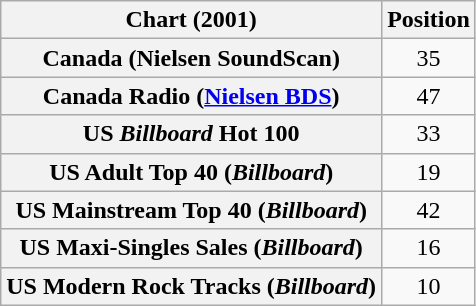<table class="wikitable sortable plainrowheaders" style="text-align:center">
<tr>
<th scope="col">Chart (2001)</th>
<th scope="col">Position</th>
</tr>
<tr>
<th scope="row">Canada (Nielsen SoundScan)</th>
<td>35</td>
</tr>
<tr>
<th scope="row">Canada Radio (<a href='#'>Nielsen BDS</a>)</th>
<td>47</td>
</tr>
<tr>
<th scope="row">US <em>Billboard</em> Hot 100</th>
<td>33</td>
</tr>
<tr>
<th scope="row">US Adult Top 40 (<em>Billboard</em>)</th>
<td>19</td>
</tr>
<tr>
<th scope="row">US Mainstream Top 40 (<em>Billboard</em>)</th>
<td>42</td>
</tr>
<tr>
<th scope="row">US Maxi-Singles Sales (<em>Billboard</em>)</th>
<td>16</td>
</tr>
<tr>
<th scope="row">US Modern Rock Tracks (<em>Billboard</em>)</th>
<td>10</td>
</tr>
</table>
